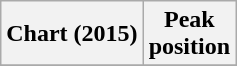<table class="wikitable sortable plainrowheaders">
<tr>
<th>Chart (2015)</th>
<th>Peak<br>position</th>
</tr>
<tr>
</tr>
</table>
